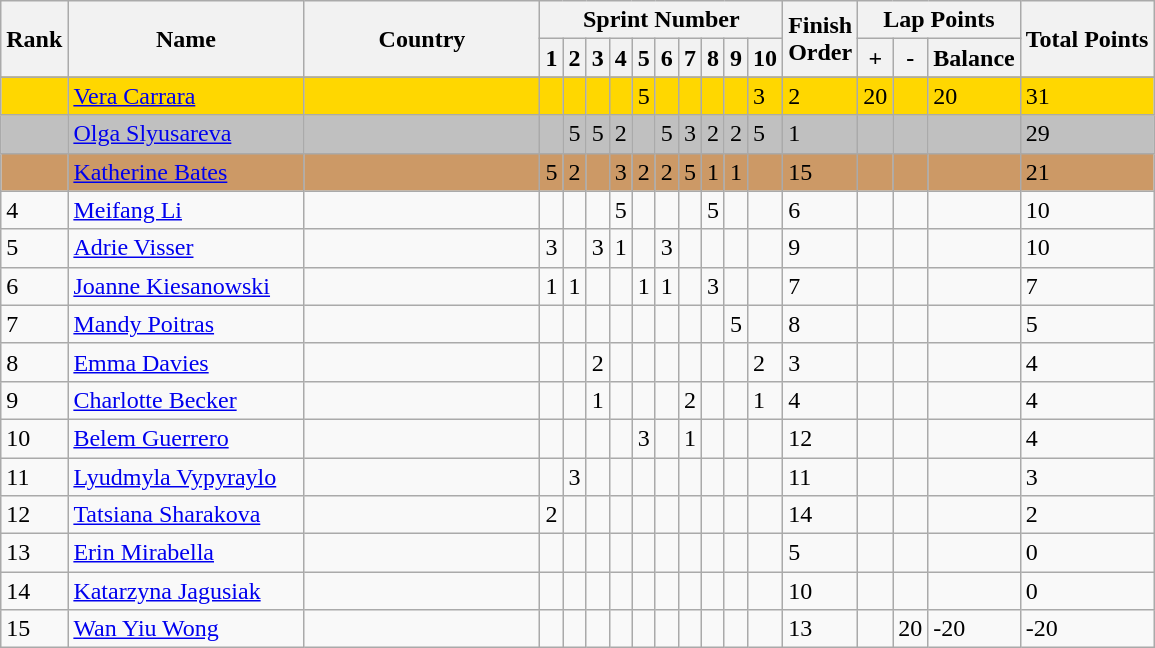<table class="wikitable">
<tr>
<th width=20 rowspan=2>Rank</th>
<th width=150 rowspan=2>Name</th>
<th width=150 rowspan=2>Country</th>
<th colspan=10>Sprint Number</th>
<th rowspan=2 width=30>Finish Order</th>
<th colspan=3>Lap Points</th>
<th rowspan=2>Total Points</th>
</tr>
<tr>
<th>1</th>
<th>2</th>
<th>3</th>
<th>4</th>
<th>5</th>
<th>6</th>
<th>7</th>
<th>8</th>
<th>9</th>
<th>10</th>
<th>+</th>
<th>-</th>
<th>Balance</th>
</tr>
<tr>
</tr>
<tr bgcolor=gold>
<td></td>
<td><a href='#'>Vera Carrara</a></td>
<td></td>
<td></td>
<td></td>
<td></td>
<td></td>
<td>5</td>
<td></td>
<td></td>
<td></td>
<td></td>
<td>3</td>
<td>2</td>
<td>20</td>
<td></td>
<td>20</td>
<td>31</td>
</tr>
<tr bgcolor=silver>
<td></td>
<td><a href='#'>Olga Slyusareva</a></td>
<td></td>
<td></td>
<td>5</td>
<td>5</td>
<td>2</td>
<td></td>
<td>5</td>
<td>3</td>
<td>2</td>
<td>2</td>
<td>5</td>
<td>1</td>
<td></td>
<td></td>
<td></td>
<td>29</td>
</tr>
<tr bgcolor=cc9966>
<td></td>
<td><a href='#'>Katherine Bates</a></td>
<td></td>
<td>5</td>
<td>2</td>
<td></td>
<td>3</td>
<td>2</td>
<td>2</td>
<td>5</td>
<td>1</td>
<td>1</td>
<td></td>
<td>15</td>
<td></td>
<td></td>
<td></td>
<td>21</td>
</tr>
<tr>
<td>4</td>
<td><a href='#'>Meifang Li</a></td>
<td></td>
<td></td>
<td></td>
<td></td>
<td>5</td>
<td></td>
<td></td>
<td></td>
<td>5</td>
<td></td>
<td></td>
<td>6</td>
<td></td>
<td></td>
<td></td>
<td>10</td>
</tr>
<tr>
<td>5</td>
<td><a href='#'>Adrie Visser</a></td>
<td></td>
<td>3</td>
<td></td>
<td>3</td>
<td>1</td>
<td></td>
<td>3</td>
<td></td>
<td></td>
<td></td>
<td></td>
<td>9</td>
<td></td>
<td></td>
<td></td>
<td>10</td>
</tr>
<tr>
<td>6</td>
<td><a href='#'>Joanne Kiesanowski</a></td>
<td></td>
<td>1</td>
<td>1</td>
<td></td>
<td></td>
<td>1</td>
<td>1</td>
<td></td>
<td>3</td>
<td></td>
<td></td>
<td>7</td>
<td></td>
<td></td>
<td></td>
<td>7</td>
</tr>
<tr>
<td>7</td>
<td><a href='#'>Mandy Poitras</a></td>
<td></td>
<td></td>
<td></td>
<td></td>
<td></td>
<td></td>
<td></td>
<td></td>
<td></td>
<td>5</td>
<td></td>
<td>8</td>
<td></td>
<td></td>
<td></td>
<td>5</td>
</tr>
<tr>
<td>8</td>
<td><a href='#'>Emma Davies</a></td>
<td></td>
<td></td>
<td></td>
<td>2</td>
<td></td>
<td></td>
<td></td>
<td></td>
<td></td>
<td></td>
<td>2</td>
<td>3</td>
<td></td>
<td></td>
<td></td>
<td>4</td>
</tr>
<tr>
<td>9</td>
<td><a href='#'>Charlotte Becker</a></td>
<td></td>
<td></td>
<td></td>
<td>1</td>
<td></td>
<td></td>
<td></td>
<td>2</td>
<td></td>
<td></td>
<td>1</td>
<td>4</td>
<td></td>
<td></td>
<td></td>
<td>4</td>
</tr>
<tr>
<td>10</td>
<td><a href='#'>Belem Guerrero</a></td>
<td></td>
<td></td>
<td></td>
<td></td>
<td></td>
<td>3</td>
<td></td>
<td>1</td>
<td></td>
<td></td>
<td></td>
<td>12</td>
<td></td>
<td></td>
<td></td>
<td>4</td>
</tr>
<tr>
<td>11</td>
<td><a href='#'>Lyudmyla Vypyraylo</a></td>
<td></td>
<td></td>
<td>3</td>
<td></td>
<td></td>
<td></td>
<td></td>
<td></td>
<td></td>
<td></td>
<td></td>
<td>11</td>
<td></td>
<td></td>
<td></td>
<td>3</td>
</tr>
<tr>
<td>12</td>
<td><a href='#'>Tatsiana Sharakova</a></td>
<td></td>
<td>2</td>
<td></td>
<td></td>
<td></td>
<td></td>
<td></td>
<td></td>
<td></td>
<td></td>
<td></td>
<td>14</td>
<td></td>
<td></td>
<td></td>
<td>2</td>
</tr>
<tr>
<td>13</td>
<td><a href='#'>Erin Mirabella</a></td>
<td></td>
<td></td>
<td></td>
<td></td>
<td></td>
<td></td>
<td></td>
<td></td>
<td></td>
<td></td>
<td></td>
<td>5</td>
<td></td>
<td></td>
<td></td>
<td>0</td>
</tr>
<tr>
<td>14</td>
<td><a href='#'>Katarzyna Jagusiak</a></td>
<td></td>
<td></td>
<td></td>
<td></td>
<td></td>
<td></td>
<td></td>
<td></td>
<td></td>
<td></td>
<td></td>
<td>10</td>
<td></td>
<td></td>
<td></td>
<td>0</td>
</tr>
<tr>
<td>15</td>
<td><a href='#'>Wan Yiu Wong</a></td>
<td></td>
<td></td>
<td></td>
<td></td>
<td></td>
<td></td>
<td></td>
<td></td>
<td></td>
<td></td>
<td></td>
<td>13</td>
<td></td>
<td>20</td>
<td>-20</td>
<td>-20</td>
</tr>
</table>
